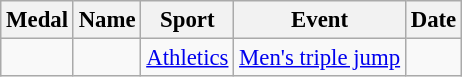<table class="wikitable sortable"  style="font-size:95%">
<tr>
<th>Medal</th>
<th>Name</th>
<th>Sport</th>
<th>Event</th>
<th>Date</th>
</tr>
<tr>
<td></td>
<td></td>
<td><a href='#'>Athletics</a></td>
<td><a href='#'>Men's triple jump</a></td>
<td></td>
</tr>
</table>
